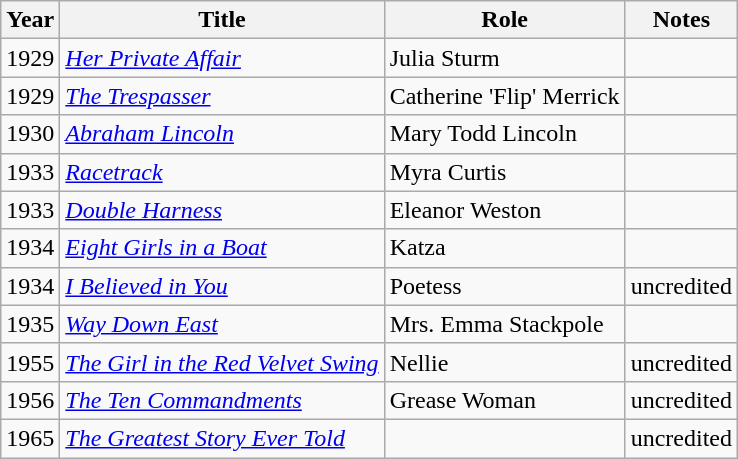<table class="wikitable">
<tr>
<th>Year</th>
<th>Title</th>
<th>Role</th>
<th>Notes</th>
</tr>
<tr>
<td>1929</td>
<td><em><a href='#'>Her Private Affair</a></em></td>
<td>Julia Sturm</td>
<td></td>
</tr>
<tr>
<td>1929</td>
<td><em><a href='#'>The Trespasser</a></em></td>
<td>Catherine 'Flip' Merrick</td>
<td></td>
</tr>
<tr>
<td>1930</td>
<td><em><a href='#'>Abraham Lincoln</a></em></td>
<td>Mary Todd Lincoln</td>
<td></td>
</tr>
<tr>
<td>1933</td>
<td><em><a href='#'>Racetrack</a></em></td>
<td>Myra Curtis</td>
<td></td>
</tr>
<tr>
<td>1933</td>
<td><em><a href='#'>Double Harness</a></em></td>
<td>Eleanor Weston</td>
<td></td>
</tr>
<tr>
<td>1934</td>
<td><em><a href='#'>Eight Girls in a Boat</a></em></td>
<td>Katza</td>
<td></td>
</tr>
<tr>
<td>1934</td>
<td><em><a href='#'>I Believed in You</a></em></td>
<td>Poetess</td>
<td>uncredited</td>
</tr>
<tr>
<td>1935</td>
<td><em><a href='#'>Way Down East</a></em></td>
<td>Mrs. Emma Stackpole</td>
<td></td>
</tr>
<tr>
<td>1955</td>
<td><em><a href='#'>The Girl in the Red Velvet Swing</a></em></td>
<td>Nellie</td>
<td>uncredited</td>
</tr>
<tr>
<td>1956</td>
<td><em><a href='#'>The Ten Commandments</a></em></td>
<td>Grease Woman</td>
<td>uncredited</td>
</tr>
<tr>
<td>1965</td>
<td><em><a href='#'>The Greatest Story Ever Told</a></em></td>
<td></td>
<td>uncredited</td>
</tr>
</table>
